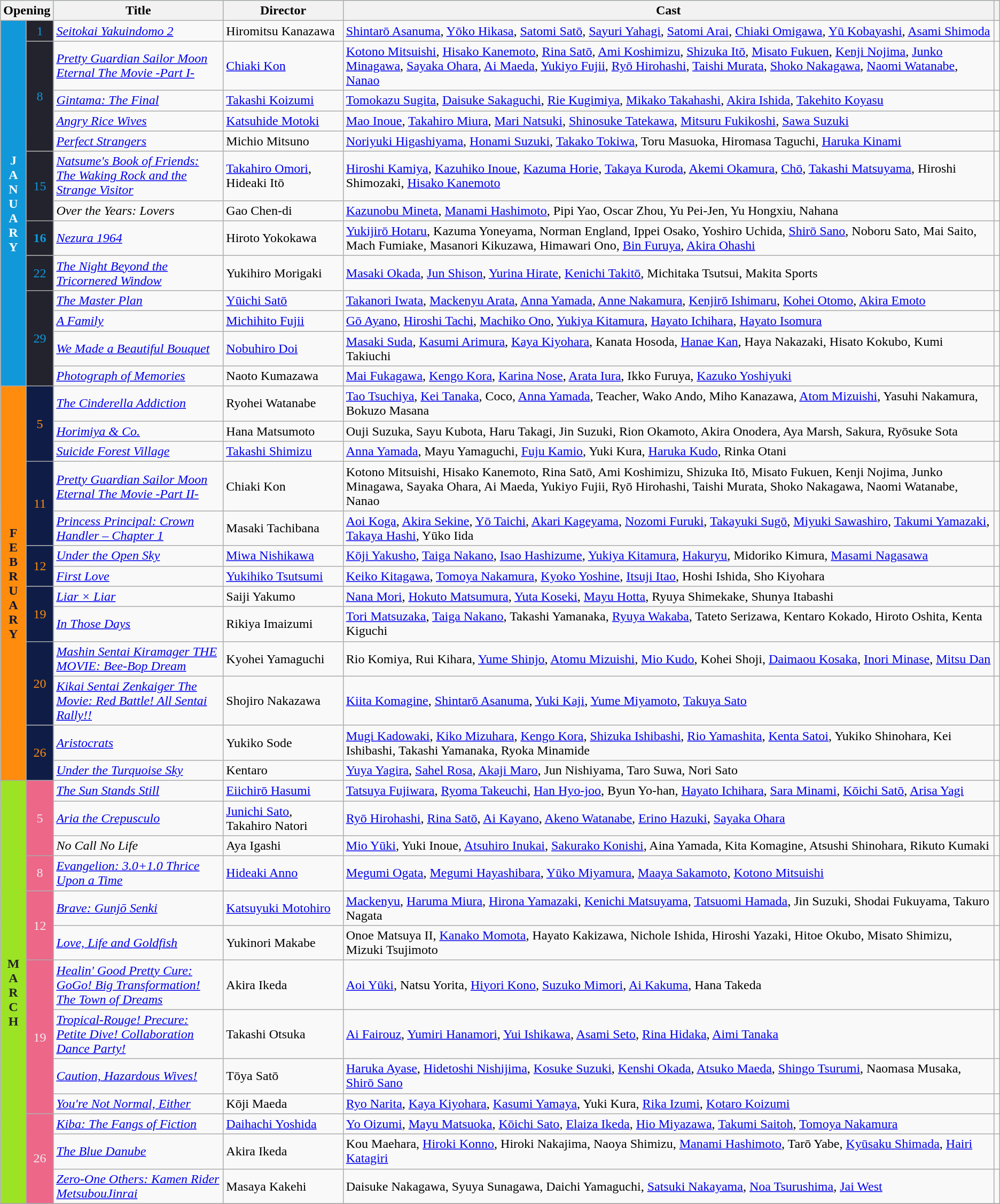<table class="wikitable sortable">
<tr style="background:#b0e0e6; text-align:center">
<th colspan="2">Opening</th>
<th style="width:17%">Title</th>
<th style="width:12%">Director</th>
<th>Cast</th>
<th></th>
</tr>
<tr>
<th rowspan="13" style="text-align:center; background:#1198D9; color:white;">J<br>A<br>N<br>U<br>A<br>R<br>Y</th>
<td rowspan="1" style="text-align:center; background:#22232D; color:#1198D9;">1</td>
<td><em><a href='#'>Seitokai Yakuindomo 2</a></em></td>
<td>Hiromitsu Kanazawa</td>
<td><a href='#'>Shintarō Asanuma</a>, <a href='#'>Yōko Hikasa</a>, <a href='#'>Satomi Satō</a>, <a href='#'>Sayuri Yahagi</a>, <a href='#'>Satomi Arai</a>, <a href='#'>Chiaki Omigawa</a>, <a href='#'>Yū Kobayashi</a>, <a href='#'>Asami Shimoda</a></td>
<td></td>
</tr>
<tr>
<td rowspan="4" style="text-align:center; background:#22232D; color:#1198D9;">8</td>
<td><em><a href='#'>Pretty Guardian Sailor Moon Eternal The Movie -Part I-</a></em></td>
<td><a href='#'>Chiaki Kon</a></td>
<td><a href='#'>Kotono Mitsuishi</a>, <a href='#'>Hisako Kanemoto</a>, <a href='#'>Rina Satō</a>, <a href='#'>Ami Koshimizu</a>, <a href='#'>Shizuka Itō</a>, <a href='#'>Misato Fukuen</a>, <a href='#'>Kenji Nojima</a>, <a href='#'>Junko Minagawa</a>, <a href='#'>Sayaka Ohara</a>, <a href='#'>Ai Maeda</a>, <a href='#'>Yukiyo Fujii</a>, <a href='#'>Ryō Hirohashi</a>, <a href='#'>Taishi Murata</a>, <a href='#'>Shoko Nakagawa</a>, <a href='#'>Naomi Watanabe</a>, <a href='#'>Nanao</a></td>
<td></td>
</tr>
<tr>
<td><em><a href='#'>Gintama: The Final</a></em></td>
<td><a href='#'>Takashi Koizumi</a></td>
<td><a href='#'>Tomokazu Sugita</a>, <a href='#'>Daisuke Sakaguchi</a>, <a href='#'>Rie Kugimiya</a>, <a href='#'>Mikako Takahashi</a>, <a href='#'>Akira Ishida</a>, <a href='#'>Takehito Koyasu</a></td>
<td></td>
</tr>
<tr>
<td><em><a href='#'>Angry Rice Wives</a></em></td>
<td><a href='#'>Katsuhide Motoki</a></td>
<td><a href='#'>Mao Inoue</a>, <a href='#'>Takahiro Miura</a>, <a href='#'>Mari Natsuki</a>, <a href='#'>Shinosuke Tatekawa</a>, <a href='#'>Mitsuru Fukikoshi</a>, <a href='#'>Sawa Suzuki</a></td>
<td></td>
</tr>
<tr>
<td><em><a href='#'>Perfect Strangers</a></em></td>
<td>Michio Mitsuno</td>
<td><a href='#'>Noriyuki Higashiyama</a>, <a href='#'>Honami Suzuki</a>, <a href='#'>Takako Tokiwa</a>, Toru Masuoka, Hiromasa Taguchi, <a href='#'>Haruka Kinami</a></td>
<td></td>
</tr>
<tr>
<td rowspan="2" style="text-align:center; background:#22232D; color:#1198D9;">15</td>
<td><em><a href='#'>Natsume's Book of Friends: The Waking Rock and the Strange Visitor</a></em></td>
<td><a href='#'>Takahiro Omori</a>, Hideaki Itō</td>
<td><a href='#'>Hiroshi Kamiya</a>, <a href='#'>Kazuhiko Inoue</a>, <a href='#'>Kazuma Horie</a>, <a href='#'>Takaya Kuroda</a>, <a href='#'>Akemi Okamura</a>, <a href='#'>Chō</a>, <a href='#'>Takashi Matsuyama</a>, Hiroshi Shimozaki, <a href='#'>Hisako Kanemoto</a></td>
<td></td>
</tr>
<tr>
<td><em>Over the Years: Lovers</em></td>
<td>Gao Chen-di</td>
<td><a href='#'>Kazunobu Mineta</a>, <a href='#'>Manami Hashimoto</a>, Pipi Yao, Oscar Zhou, Yu Pei-Jen, Yu Hongxiu, Nahana</td>
<td></td>
</tr>
<tr>
<th rowspan="1" style="text-align:center; background:#22232D; color:#1198D9;">16</th>
<td><em><a href='#'>Nezura 1964</a></em></td>
<td>Hiroto Yokokawa</td>
<td><a href='#'>Yukijirō Hotaru</a>, Kazuma Yoneyama, Norman England, Ippei Osako, Yoshiro Uchida, <a href='#'>Shirō Sano</a>, Noboru Sato, Mai Saito, Mach Fumiake, Masanori Kikuzawa, Himawari Ono, <a href='#'>Bin Furuya</a>, <a href='#'>Akira Ohashi</a></td>
<td></td>
</tr>
<tr>
<td rowspan="1" style="text-align:center; background:#22232D; color:#1198D9;">22</td>
<td><em><a href='#'>The Night Beyond the Tricornered Window</a></em></td>
<td>Yukihiro Morigaki</td>
<td><a href='#'>Masaki Okada</a>, <a href='#'>Jun Shison</a>, <a href='#'>Yurina Hirate</a>, <a href='#'>Kenichi Takitō</a>, Michitaka Tsutsui, Makita Sports</td>
<td></td>
</tr>
<tr>
<td rowspan="4" style="text-align:center; background:#22232D; color:#1198D9;">29</td>
<td><em><a href='#'>The Master Plan</a></em></td>
<td><a href='#'>Yūichi Satō</a></td>
<td><a href='#'>Takanori Iwata</a>, <a href='#'>Mackenyu Arata</a>, <a href='#'>Anna Yamada</a>, <a href='#'>Anne Nakamura</a>, <a href='#'>Kenjirō Ishimaru</a>, <a href='#'>Kohei Otomo</a>, <a href='#'>Akira Emoto</a></td>
<td></td>
</tr>
<tr>
<td><em><a href='#'>A Family</a></em></td>
<td><a href='#'>Michihito Fujii</a></td>
<td><a href='#'>Gō Ayano</a>, <a href='#'>Hiroshi Tachi</a>, <a href='#'>Machiko Ono</a>, <a href='#'>Yukiya Kitamura</a>, <a href='#'>Hayato Ichihara</a>, <a href='#'>Hayato Isomura</a></td>
<td></td>
</tr>
<tr>
<td><em><a href='#'>We Made a Beautiful Bouquet</a></em></td>
<td><a href='#'>Nobuhiro Doi</a></td>
<td><a href='#'>Masaki Suda</a>, <a href='#'>Kasumi Arimura</a>, <a href='#'>Kaya Kiyohara</a>, Kanata Hosoda, <a href='#'>Hanae Kan</a>, Haya Nakazaki, Hisato Kokubo, Kumi Takiuchi</td>
<td></td>
</tr>
<tr>
<td><em><a href='#'>Photograph of Memories</a></em></td>
<td>Naoto Kumazawa</td>
<td><a href='#'>Mai Fukagawa</a>, <a href='#'>Kengo Kora</a>, <a href='#'>Karina Nose</a>, <a href='#'>Arata Iura</a>, Ikko Furuya, <a href='#'>Kazuko Yoshiyuki</a></td>
<td></td>
</tr>
<tr>
<th rowspan="13" style="text-align:center; background:#FF8C0D; color:#0C1738;">F<br>E<br>B<br>R<br>U<br>A<br>R<br>Y</th>
<td rowspan="3" style="text-align:center; background:#0F1D46; color:#FF8C0D;">5</td>
<td><em><a href='#'>The Cinderella Addiction</a></em></td>
<td>Ryohei Watanabe</td>
<td><a href='#'>Tao Tsuchiya</a>, <a href='#'>Kei Tanaka</a>, Coco, <a href='#'>Anna Yamada</a>, Teacher, Wako Ando, Miho Kanazawa, <a href='#'>Atom Mizuishi</a>, Yasuhi Nakamura, Bokuzo Masana</td>
<td></td>
</tr>
<tr>
<td><em><a href='#'>Horimiya & Co.</a></em></td>
<td>Hana Matsumoto</td>
<td>Ouji Suzuka, Sayu Kubota, Haru Takagi, Jin Suzuki, Rion Okamoto, Akira Onodera, Aya Marsh, Sakura, Ryōsuke Sota</td>
<td></td>
</tr>
<tr>
<td><em><a href='#'>Suicide Forest Village</a></em></td>
<td><a href='#'>Takashi Shimizu</a></td>
<td><a href='#'>Anna Yamada</a>, Mayu Yamaguchi, <a href='#'>Fuju Kamio</a>, Yuki Kura, <a href='#'>Haruka Kudo</a>, Rinka Otani</td>
<td></td>
</tr>
<tr>
<td rowspan="2" style="text-align:center;background:#0F1D46; color:#FF8C0D;">11</td>
<td><em><a href='#'>Pretty Guardian Sailor Moon Eternal The Movie -Part II-</a></em></td>
<td>Chiaki Kon</td>
<td>Kotono Mitsuishi, Hisako Kanemoto, Rina Satō, Ami Koshimizu, Shizuka Itō, Misato Fukuen, Kenji Nojima, Junko Minagawa, Sayaka Ohara, Ai Maeda, Yukiyo Fujii, Ryō Hirohashi, Taishi Murata, Shoko Nakagawa, Naomi Watanabe, Nanao</td>
<td></td>
</tr>
<tr>
<td><em><a href='#'>Princess Principal: Crown Handler – Chapter 1</a></em></td>
<td>Masaki Tachibana</td>
<td><a href='#'>Aoi Koga</a>, <a href='#'>Akira Sekine</a>, <a href='#'>Yō Taichi</a>, <a href='#'>Akari Kageyama</a>, <a href='#'>Nozomi Furuki</a>, <a href='#'>Takayuki Sugō</a>, <a href='#'>Miyuki Sawashiro</a>, <a href='#'>Takumi Yamazaki</a>, <a href='#'>Takaya Hashi</a>, Yūko Iida</td>
<td></td>
</tr>
<tr>
<td rowspan="2" style="text-align:center; background:#0F1D46; color:#FF8C0D;">12</td>
<td><em><a href='#'>Under the Open Sky</a></em></td>
<td><a href='#'>Miwa Nishikawa</a></td>
<td><a href='#'>Kōji Yakusho</a>, <a href='#'>Taiga Nakano</a>, <a href='#'>Isao Hashizume</a>, <a href='#'>Yukiya Kitamura</a>, <a href='#'>Hakuryu</a>, Midoriko Kimura, <a href='#'>Masami Nagasawa</a></td>
<td></td>
</tr>
<tr>
<td><em><a href='#'>First Love</a></em></td>
<td><a href='#'>Yukihiko Tsutsumi</a></td>
<td><a href='#'>Keiko Kitagawa</a>, <a href='#'>Tomoya Nakamura</a>, <a href='#'>Kyoko Yoshine</a>, <a href='#'>Itsuji Itao</a>, Hoshi Ishida, Sho Kiyohara</td>
<td></td>
</tr>
<tr>
<td rowspan="2" style="text-align:center; background:#0F1D46; color:#FF8C0D;">19</td>
<td><em><a href='#'>Liar × Liar</a></em></td>
<td>Saiji Yakumo</td>
<td><a href='#'>Nana Mori</a>, <a href='#'>Hokuto Matsumura</a>, <a href='#'>Yuta Koseki</a>, <a href='#'>Mayu Hotta</a>, Ryuya Shimekake, Shunya Itabashi</td>
<td></td>
</tr>
<tr>
<td><em><a href='#'>In Those Days</a></em></td>
<td>Rikiya Imaizumi</td>
<td><a href='#'>Tori Matsuzaka</a>, <a href='#'>Taiga Nakano</a>, Takashi Yamanaka, <a href='#'>Ryuya Wakaba</a>, Tateto Serizawa, Kentaro Kokado, Hiroto Oshita, Kenta Kiguchi</td>
<td></td>
</tr>
<tr>
<td rowspan="2" style="text-align:center; background:#0F1D46; color:#FF8C0D;">20</td>
<td><em><a href='#'>Mashin Sentai Kiramager THE MOVIE: Bee-Bop Dream</a></em></td>
<td>Kyohei Yamaguchi</td>
<td>Rio Komiya, Rui Kihara, <a href='#'>Yume Shinjo</a>, <a href='#'>Atomu Mizuishi</a>, <a href='#'>Mio Kudo</a>, Kohei Shoji, <a href='#'>Daimaou Kosaka</a>, <a href='#'>Inori Minase</a>, <a href='#'>Mitsu Dan</a></td>
<td></td>
</tr>
<tr>
<td><em><a href='#'>Kikai Sentai Zenkaiger The Movie: Red Battle! All Sentai Rally!!</a></em></td>
<td>Shojiro Nakazawa</td>
<td><a href='#'>Kiita Komagine</a>, <a href='#'>Shintarō Asanuma</a>, <a href='#'>Yuki Kaji</a>, <a href='#'>Yume Miyamoto</a>, <a href='#'>Takuya Sato</a></td>
<td></td>
</tr>
<tr>
<td rowspan="2" style="text-align:center; background:#0F1D46; color:#FF8C0D;">26</td>
<td><em><a href='#'>Aristocrats</a></em></td>
<td>Yukiko Sode</td>
<td><a href='#'>Mugi Kadowaki</a>, <a href='#'>Kiko Mizuhara</a>, <a href='#'>Kengo Kora</a>, <a href='#'>Shizuka Ishibashi</a>, <a href='#'>Rio Yamashita</a>, <a href='#'>Kenta Satoi</a>, Yukiko Shinohara, Kei Ishibashi, Takashi Yamanaka, Ryoka Minamide</td>
<td></td>
</tr>
<tr>
<td><em><a href='#'>Under the Turquoise Sky</a></em></td>
<td>Kentaro</td>
<td><a href='#'>Yuya Yagira</a>, <a href='#'>Sahel Rosa</a>, <a href='#'>Akaji Maro</a>, Jun Nishiyama, Taro Suwa, Nori Sato</td>
<td></td>
</tr>
<tr>
<th rowspan="13" style="text-align:center; background:#9CE326; color:#242526;">M<br>A<br>R<br>C<br>H</th>
<td rowspan="3" style="text-align:center; background:#ED6789; color:#EEEEF0;">5</td>
<td><em><a href='#'>The Sun Stands Still</a></em></td>
<td><a href='#'>Eiichirō Hasumi</a></td>
<td><a href='#'>Tatsuya Fujiwara</a>, <a href='#'>Ryoma Takeuchi</a>, <a href='#'>Han Hyo-joo</a>, Byun Yo-han, <a href='#'>Hayato Ichihara</a>, <a href='#'>Sara Minami</a>, <a href='#'>Kōichi Satō</a>, <a href='#'>Arisa Yagi</a></td>
<td></td>
</tr>
<tr>
<td><em><a href='#'>Aria the Crepusculo</a></em></td>
<td><a href='#'>Junichi Sato</a>, Takahiro Natori</td>
<td><a href='#'>Ryō Hirohashi</a>, <a href='#'>Rina Satō</a>, <a href='#'>Ai Kayano</a>, <a href='#'>Akeno Watanabe</a>, <a href='#'>Erino Hazuki</a>, <a href='#'>Sayaka Ohara</a></td>
<td></td>
</tr>
<tr>
<td><em>No Call No Life</em></td>
<td>Aya Igashi</td>
<td><a href='#'>Mio Yūki</a>, Yuki Inoue, <a href='#'>Atsuhiro Inukai</a>, <a href='#'>Sakurako Konishi</a>, Aina Yamada, Kita Komagine, Atsushi Shinohara, Rikuto Kumaki</td>
<td></td>
</tr>
<tr>
<td rowspan="1" style="text-align:center; background:#ED6789; color:#EEEEF0;">8</td>
<td><em><a href='#'>Evangelion: 3.0+1.0 Thrice Upon a Time</a></em></td>
<td><a href='#'>Hideaki Anno</a></td>
<td><a href='#'>Megumi Ogata</a>, <a href='#'>Megumi Hayashibara</a>, <a href='#'>Yūko Miyamura</a>, <a href='#'>Maaya Sakamoto</a>, <a href='#'>Kotono Mitsuishi</a></td>
<td></td>
</tr>
<tr>
<td rowspan="2" style="text-align:center; background:#ED6789; color:#EEEEF0;">12</td>
<td><em><a href='#'>Brave: Gunjō Senki</a></em></td>
<td><a href='#'>Katsuyuki Motohiro</a></td>
<td><a href='#'>Mackenyu</a>, <a href='#'>Haruma Miura</a>, <a href='#'>Hirona Yamazaki</a>, <a href='#'>Kenichi Matsuyama</a>, <a href='#'>Tatsuomi Hamada</a>, Jin Suzuki, Shodai Fukuyama, Takuro Nagata</td>
<td></td>
</tr>
<tr>
<td><em><a href='#'>Love, Life and Goldfish</a></em></td>
<td>Yukinori Makabe</td>
<td>Onoe Matsuya II, <a href='#'>Kanako Momota</a>, Hayato Kakizawa, Nichole Ishida, Hiroshi Yazaki, Hitoe Okubo, Misato Shimizu, Mizuki Tsujimoto</td>
<td></td>
</tr>
<tr>
<td rowspan="4" style="text-align:center; background:#ED6789; color:#EEEEF0;">19</td>
<td><em><a href='#'>Healin' Good Pretty Cure: GoGo! Big Transformation! The Town of Dreams</a></em></td>
<td>Akira Ikeda</td>
<td><a href='#'>Aoi Yūki</a>, Natsu Yorita, <a href='#'>Hiyori Kono</a>, <a href='#'>Suzuko Mimori</a>, <a href='#'>Ai Kakuma</a>, Hana Takeda</td>
<td></td>
</tr>
<tr>
<td><em><a href='#'>Tropical-Rouge! Precure: Petite Dive! Collaboration Dance Party!</a></em></td>
<td>Takashi Otsuka</td>
<td><a href='#'>Ai Fairouz</a>, <a href='#'>Yumiri Hanamori</a>, <a href='#'>Yui Ishikawa</a>, <a href='#'>Asami Seto</a>, <a href='#'>Rina Hidaka</a>, <a href='#'>Aimi Tanaka</a></td>
<td></td>
</tr>
<tr>
<td><em><a href='#'>Caution, Hazardous Wives!</a></em></td>
<td>Tōya Satō</td>
<td><a href='#'>Haruka Ayase</a>, <a href='#'>Hidetoshi Nishijima</a>, <a href='#'>Kosuke Suzuki</a>, <a href='#'>Kenshi Okada</a>, <a href='#'>Atsuko Maeda</a>, <a href='#'>Shingo Tsurumi</a>, Naomasa Musaka, <a href='#'>Shirō Sano</a></td>
<td></td>
</tr>
<tr>
<td><em><a href='#'>You're Not Normal, Either</a></em></td>
<td>Kōji Maeda</td>
<td><a href='#'>Ryo Narita</a>, <a href='#'>Kaya Kiyohara</a>, <a href='#'>Kasumi Yamaya</a>, Yuki Kura, <a href='#'>Rika Izumi</a>, <a href='#'>Kotaro Koizumi</a></td>
<td></td>
</tr>
<tr>
<td rowspan="3" style="text-align:center; background:#ED6789; color:#EEEEF0;">26</td>
<td><em><a href='#'>Kiba: The Fangs of Fiction</a></em></td>
<td><a href='#'>Daihachi Yoshida</a></td>
<td><a href='#'>Yo Oizumi</a>, <a href='#'>Mayu Matsuoka</a>, <a href='#'>Kōichi Sato</a>, <a href='#'>Elaiza Ikeda</a>, <a href='#'>Hio Miyazawa</a>, <a href='#'>Takumi Saitoh</a>, <a href='#'>Tomoya Nakamura</a></td>
<td></td>
</tr>
<tr>
<td><em><a href='#'>The Blue Danube</a></em></td>
<td>Akira Ikeda</td>
<td>Kou Maehara, <a href='#'>Hiroki Konno</a>, Hiroki Nakajima, Naoya Shimizu, <a href='#'>Manami Hashimoto</a>, Tarō Yabe, <a href='#'>Kyūsaku Shimada</a>, <a href='#'>Hairi Katagiri</a></td>
<td></td>
</tr>
<tr>
<td><a href='#'><em>Zero-One Others: Kamen Rider MetsubouJinrai</em></a></td>
<td>Masaya Kakehi</td>
<td>Daisuke Nakagawa, Syuya Sunagawa, Daichi Yamaguchi, <a href='#'>Satsuki Nakayama</a>, <a href='#'>Noa Tsurushima</a>, <a href='#'>Jai West</a></td>
<td></td>
</tr>
<tr>
</tr>
</table>
